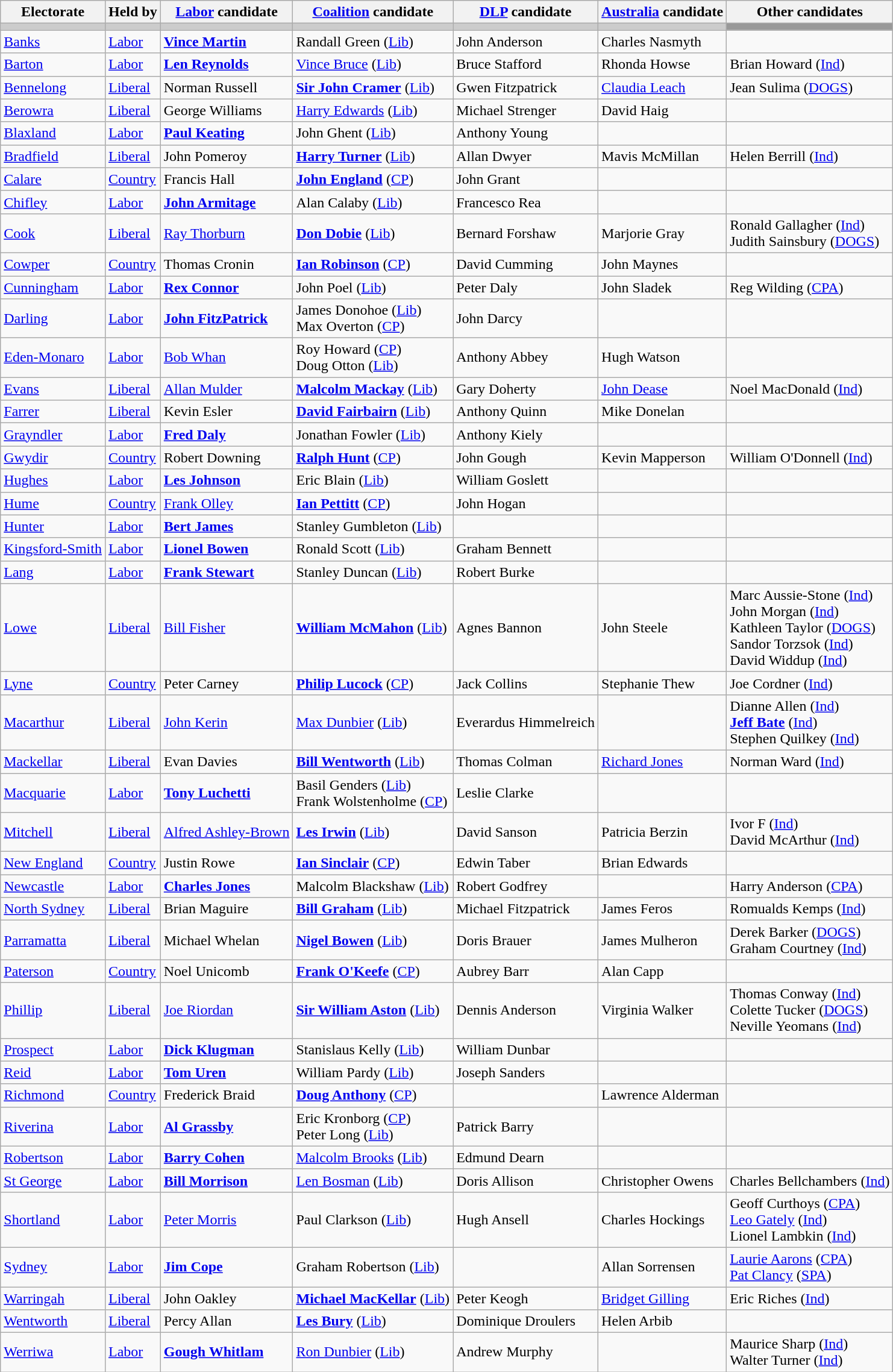<table class="wikitable">
<tr>
<th>Electorate</th>
<th>Held by</th>
<th><a href='#'>Labor</a> candidate</th>
<th><a href='#'>Coalition</a> candidate</th>
<th><a href='#'>DLP</a> candidate</th>
<th><a href='#'>Australia</a> candidate</th>
<th>Other candidates</th>
</tr>
<tr bgcolor="#cccccc">
<td></td>
<td></td>
<td></td>
<td></td>
<td></td>
<td></td>
<td bgcolor="#999999"></td>
</tr>
<tr>
<td><a href='#'>Banks</a></td>
<td><a href='#'>Labor</a></td>
<td><strong><a href='#'>Vince Martin</a></strong></td>
<td>Randall Green (<a href='#'>Lib</a>)</td>
<td>John Anderson</td>
<td>Charles Nasmyth</td>
<td></td>
</tr>
<tr>
<td><a href='#'>Barton</a></td>
<td><a href='#'>Labor</a></td>
<td><strong><a href='#'>Len Reynolds</a></strong></td>
<td><a href='#'>Vince Bruce</a> (<a href='#'>Lib</a>)</td>
<td>Bruce Stafford</td>
<td>Rhonda Howse</td>
<td>Brian Howard (<a href='#'>Ind</a>)</td>
</tr>
<tr>
<td><a href='#'>Bennelong</a></td>
<td><a href='#'>Liberal</a></td>
<td>Norman Russell</td>
<td><strong><a href='#'>Sir John Cramer</a></strong> (<a href='#'>Lib</a>)</td>
<td>Gwen Fitzpatrick</td>
<td><a href='#'>Claudia Leach</a></td>
<td>Jean Sulima (<a href='#'>DOGS</a>)</td>
</tr>
<tr>
<td><a href='#'>Berowra</a></td>
<td><a href='#'>Liberal</a></td>
<td>George Williams</td>
<td><a href='#'>Harry Edwards</a> (<a href='#'>Lib</a>)</td>
<td>Michael Strenger</td>
<td>David Haig</td>
<td></td>
</tr>
<tr>
<td><a href='#'>Blaxland</a></td>
<td><a href='#'>Labor</a></td>
<td><strong><a href='#'>Paul Keating</a></strong></td>
<td>John Ghent (<a href='#'>Lib</a>)</td>
<td>Anthony Young</td>
<td></td>
<td></td>
</tr>
<tr>
<td><a href='#'>Bradfield</a></td>
<td><a href='#'>Liberal</a></td>
<td>John Pomeroy</td>
<td><strong><a href='#'>Harry Turner</a></strong> (<a href='#'>Lib</a>)</td>
<td>Allan Dwyer</td>
<td>Mavis McMillan</td>
<td>Helen Berrill (<a href='#'>Ind</a>)</td>
</tr>
<tr>
<td><a href='#'>Calare</a></td>
<td><a href='#'>Country</a></td>
<td>Francis Hall</td>
<td><strong><a href='#'>John England</a></strong> (<a href='#'>CP</a>)</td>
<td>John Grant</td>
<td></td>
<td></td>
</tr>
<tr>
<td><a href='#'>Chifley</a></td>
<td><a href='#'>Labor</a></td>
<td><strong><a href='#'>John Armitage</a></strong></td>
<td>Alan Calaby (<a href='#'>Lib</a>)</td>
<td>Francesco Rea</td>
<td></td>
<td></td>
</tr>
<tr>
<td><a href='#'>Cook</a></td>
<td><a href='#'>Liberal</a></td>
<td><a href='#'>Ray Thorburn</a></td>
<td><strong><a href='#'>Don Dobie</a></strong> (<a href='#'>Lib</a>)</td>
<td>Bernard Forshaw</td>
<td>Marjorie Gray</td>
<td>Ronald Gallagher (<a href='#'>Ind</a>)<br>Judith Sainsbury (<a href='#'>DOGS</a>)</td>
</tr>
<tr>
<td><a href='#'>Cowper</a></td>
<td><a href='#'>Country</a></td>
<td>Thomas Cronin</td>
<td><strong><a href='#'>Ian Robinson</a></strong> (<a href='#'>CP</a>)</td>
<td>David Cumming</td>
<td>John Maynes</td>
<td></td>
</tr>
<tr>
<td><a href='#'>Cunningham</a></td>
<td><a href='#'>Labor</a></td>
<td><strong><a href='#'>Rex Connor</a></strong></td>
<td>John Poel (<a href='#'>Lib</a>)</td>
<td>Peter Daly</td>
<td>John Sladek</td>
<td>Reg Wilding (<a href='#'>CPA</a>)</td>
</tr>
<tr>
<td><a href='#'>Darling</a></td>
<td><a href='#'>Labor</a></td>
<td><strong><a href='#'>John FitzPatrick</a></strong></td>
<td>James Donohoe (<a href='#'>Lib</a>)<br>Max Overton (<a href='#'>CP</a>)</td>
<td>John Darcy</td>
<td></td>
<td></td>
</tr>
<tr>
<td><a href='#'>Eden-Monaro</a></td>
<td><a href='#'>Labor</a></td>
<td><a href='#'>Bob Whan</a></td>
<td>Roy Howard (<a href='#'>CP</a>)<br>Doug Otton (<a href='#'>Lib</a>)</td>
<td>Anthony Abbey</td>
<td>Hugh Watson</td>
<td></td>
</tr>
<tr>
<td><a href='#'>Evans</a></td>
<td><a href='#'>Liberal</a></td>
<td><a href='#'>Allan Mulder</a></td>
<td><strong><a href='#'>Malcolm Mackay</a></strong> (<a href='#'>Lib</a>)</td>
<td>Gary Doherty</td>
<td><a href='#'>John Dease</a></td>
<td>Noel MacDonald (<a href='#'>Ind</a>)</td>
</tr>
<tr>
<td><a href='#'>Farrer</a></td>
<td><a href='#'>Liberal</a></td>
<td>Kevin Esler</td>
<td><strong><a href='#'>David Fairbairn</a></strong> (<a href='#'>Lib</a>)</td>
<td>Anthony Quinn</td>
<td>Mike Donelan</td>
<td></td>
</tr>
<tr>
<td><a href='#'>Grayndler</a></td>
<td><a href='#'>Labor</a></td>
<td><strong><a href='#'>Fred Daly</a></strong></td>
<td>Jonathan Fowler (<a href='#'>Lib</a>)</td>
<td>Anthony Kiely</td>
<td></td>
<td></td>
</tr>
<tr>
<td><a href='#'>Gwydir</a></td>
<td><a href='#'>Country</a></td>
<td>Robert Downing</td>
<td><strong><a href='#'>Ralph Hunt</a></strong> (<a href='#'>CP</a>)</td>
<td>John Gough</td>
<td>Kevin Mapperson</td>
<td>William O'Donnell (<a href='#'>Ind</a>)</td>
</tr>
<tr>
<td><a href='#'>Hughes</a></td>
<td><a href='#'>Labor</a></td>
<td><strong><a href='#'>Les Johnson</a></strong></td>
<td>Eric Blain (<a href='#'>Lib</a>)</td>
<td>William Goslett</td>
<td></td>
<td></td>
</tr>
<tr>
<td><a href='#'>Hume</a></td>
<td><a href='#'>Country</a></td>
<td><a href='#'>Frank Olley</a></td>
<td><strong><a href='#'>Ian Pettitt</a></strong> (<a href='#'>CP</a>)</td>
<td>John Hogan</td>
<td></td>
<td></td>
</tr>
<tr>
<td><a href='#'>Hunter</a></td>
<td><a href='#'>Labor</a></td>
<td><strong><a href='#'>Bert James</a></strong></td>
<td>Stanley Gumbleton (<a href='#'>Lib</a>)</td>
<td></td>
<td></td>
<td></td>
</tr>
<tr>
<td><a href='#'>Kingsford-Smith</a></td>
<td><a href='#'>Labor</a></td>
<td><strong><a href='#'>Lionel Bowen</a></strong></td>
<td>Ronald Scott (<a href='#'>Lib</a>)</td>
<td>Graham Bennett</td>
<td></td>
<td></td>
</tr>
<tr>
<td><a href='#'>Lang</a></td>
<td><a href='#'>Labor</a></td>
<td><strong><a href='#'>Frank Stewart</a></strong></td>
<td>Stanley Duncan (<a href='#'>Lib</a>)</td>
<td>Robert Burke</td>
<td></td>
<td></td>
</tr>
<tr>
<td><a href='#'>Lowe</a></td>
<td><a href='#'>Liberal</a></td>
<td><a href='#'>Bill Fisher</a></td>
<td><strong><a href='#'>William McMahon</a></strong> (<a href='#'>Lib</a>)</td>
<td>Agnes Bannon</td>
<td>John Steele</td>
<td>Marc Aussie-Stone (<a href='#'>Ind</a>)<br>John Morgan (<a href='#'>Ind</a>)<br>Kathleen Taylor (<a href='#'>DOGS</a>)<br>Sandor Torzsok (<a href='#'>Ind</a>)<br>David Widdup (<a href='#'>Ind</a>)</td>
</tr>
<tr>
<td><a href='#'>Lyne</a></td>
<td><a href='#'>Country</a></td>
<td>Peter Carney</td>
<td><strong><a href='#'>Philip Lucock</a></strong> (<a href='#'>CP</a>)</td>
<td>Jack Collins</td>
<td>Stephanie Thew</td>
<td>Joe Cordner (<a href='#'>Ind</a>)</td>
</tr>
<tr>
<td><a href='#'>Macarthur</a></td>
<td><a href='#'>Liberal</a></td>
<td><a href='#'>John Kerin</a></td>
<td><a href='#'>Max Dunbier</a> (<a href='#'>Lib</a>)</td>
<td>Everardus Himmelreich</td>
<td></td>
<td>Dianne Allen (<a href='#'>Ind</a>)<br><strong><a href='#'>Jeff Bate</a></strong> (<a href='#'>Ind</a>)<br>Stephen Quilkey (<a href='#'>Ind</a>)</td>
</tr>
<tr>
<td><a href='#'>Mackellar</a></td>
<td><a href='#'>Liberal</a></td>
<td>Evan Davies</td>
<td><strong><a href='#'>Bill Wentworth</a></strong> (<a href='#'>Lib</a>)</td>
<td>Thomas Colman</td>
<td><a href='#'>Richard Jones</a></td>
<td>Norman Ward (<a href='#'>Ind</a>)</td>
</tr>
<tr>
<td><a href='#'>Macquarie</a></td>
<td><a href='#'>Labor</a></td>
<td><strong><a href='#'>Tony Luchetti</a></strong></td>
<td>Basil Genders (<a href='#'>Lib</a>)<br>Frank Wolstenholme (<a href='#'>CP</a>)</td>
<td>Leslie Clarke</td>
<td></td>
<td></td>
</tr>
<tr>
<td><a href='#'>Mitchell</a></td>
<td><a href='#'>Liberal</a></td>
<td><a href='#'>Alfred Ashley-Brown</a></td>
<td><strong><a href='#'>Les Irwin</a></strong> (<a href='#'>Lib</a>)</td>
<td>David Sanson</td>
<td>Patricia Berzin</td>
<td>Ivor F (<a href='#'>Ind</a>)<br>David McArthur (<a href='#'>Ind</a>)</td>
</tr>
<tr>
<td><a href='#'>New England</a></td>
<td><a href='#'>Country</a></td>
<td>Justin Rowe</td>
<td><strong><a href='#'>Ian Sinclair</a></strong> (<a href='#'>CP</a>)</td>
<td>Edwin Taber</td>
<td>Brian Edwards</td>
<td></td>
</tr>
<tr>
<td><a href='#'>Newcastle</a></td>
<td><a href='#'>Labor</a></td>
<td><strong><a href='#'>Charles Jones</a></strong></td>
<td>Malcolm Blackshaw (<a href='#'>Lib</a>)</td>
<td>Robert Godfrey</td>
<td></td>
<td>Harry Anderson (<a href='#'>CPA</a>)</td>
</tr>
<tr>
<td><a href='#'>North Sydney</a></td>
<td><a href='#'>Liberal</a></td>
<td>Brian Maguire</td>
<td><strong><a href='#'>Bill Graham</a></strong> (<a href='#'>Lib</a>)</td>
<td>Michael Fitzpatrick</td>
<td>James Feros</td>
<td>Romualds Kemps (<a href='#'>Ind</a>)</td>
</tr>
<tr>
<td><a href='#'>Parramatta</a></td>
<td><a href='#'>Liberal</a></td>
<td>Michael Whelan</td>
<td><strong><a href='#'>Nigel Bowen</a></strong> (<a href='#'>Lib</a>)</td>
<td>Doris Brauer</td>
<td>James Mulheron</td>
<td>Derek Barker (<a href='#'>DOGS</a>)<br>Graham Courtney (<a href='#'>Ind</a>)</td>
</tr>
<tr>
<td><a href='#'>Paterson</a></td>
<td><a href='#'>Country</a></td>
<td>Noel Unicomb</td>
<td><strong><a href='#'>Frank O'Keefe</a></strong> (<a href='#'>CP</a>)</td>
<td>Aubrey Barr</td>
<td>Alan Capp</td>
<td></td>
</tr>
<tr>
<td><a href='#'>Phillip</a></td>
<td><a href='#'>Liberal</a></td>
<td><a href='#'>Joe Riordan</a></td>
<td><strong><a href='#'>Sir William Aston</a></strong> (<a href='#'>Lib</a>)</td>
<td>Dennis Anderson</td>
<td>Virginia Walker</td>
<td>Thomas Conway (<a href='#'>Ind</a>)<br>Colette Tucker (<a href='#'>DOGS</a>)<br>Neville Yeomans (<a href='#'>Ind</a>)</td>
</tr>
<tr>
<td><a href='#'>Prospect</a></td>
<td><a href='#'>Labor</a></td>
<td><strong><a href='#'>Dick Klugman</a></strong></td>
<td>Stanislaus Kelly (<a href='#'>Lib</a>)</td>
<td>William Dunbar</td>
<td></td>
<td></td>
</tr>
<tr>
<td><a href='#'>Reid</a></td>
<td><a href='#'>Labor</a></td>
<td><strong><a href='#'>Tom Uren</a></strong></td>
<td>William Pardy (<a href='#'>Lib</a>)</td>
<td>Joseph Sanders</td>
<td></td>
<td></td>
</tr>
<tr>
<td><a href='#'>Richmond</a></td>
<td><a href='#'>Country</a></td>
<td>Frederick Braid</td>
<td><strong><a href='#'>Doug Anthony</a></strong> (<a href='#'>CP</a>)</td>
<td></td>
<td>Lawrence Alderman</td>
<td></td>
</tr>
<tr>
<td><a href='#'>Riverina</a></td>
<td><a href='#'>Labor</a></td>
<td><strong><a href='#'>Al Grassby</a></strong></td>
<td>Eric Kronborg (<a href='#'>CP</a>)<br>Peter Long (<a href='#'>Lib</a>)</td>
<td>Patrick Barry</td>
<td></td>
<td></td>
</tr>
<tr>
<td><a href='#'>Robertson</a></td>
<td><a href='#'>Labor</a></td>
<td><strong><a href='#'>Barry Cohen</a></strong></td>
<td><a href='#'>Malcolm Brooks</a> (<a href='#'>Lib</a>)</td>
<td>Edmund Dearn</td>
<td></td>
<td></td>
</tr>
<tr>
<td><a href='#'>St George</a></td>
<td><a href='#'>Labor</a></td>
<td><strong><a href='#'>Bill Morrison</a></strong></td>
<td><a href='#'>Len Bosman</a> (<a href='#'>Lib</a>)</td>
<td>Doris Allison</td>
<td>Christopher Owens</td>
<td>Charles Bellchambers (<a href='#'>Ind</a>)</td>
</tr>
<tr>
<td><a href='#'>Shortland</a></td>
<td><a href='#'>Labor</a></td>
<td><a href='#'>Peter Morris</a></td>
<td>Paul Clarkson (<a href='#'>Lib</a>)</td>
<td>Hugh Ansell</td>
<td>Charles Hockings</td>
<td>Geoff Curthoys (<a href='#'>CPA</a>)<br><a href='#'>Leo Gately</a> (<a href='#'>Ind</a>)<br>Lionel Lambkin (<a href='#'>Ind</a>)</td>
</tr>
<tr>
<td><a href='#'>Sydney</a></td>
<td><a href='#'>Labor</a></td>
<td><strong><a href='#'>Jim Cope</a></strong></td>
<td>Graham Robertson (<a href='#'>Lib</a>)</td>
<td></td>
<td>Allan Sorrensen</td>
<td><a href='#'>Laurie Aarons</a> (<a href='#'>CPA</a>)<br><a href='#'>Pat Clancy</a> (<a href='#'>SPA</a>)</td>
</tr>
<tr>
<td><a href='#'>Warringah</a></td>
<td><a href='#'>Liberal</a></td>
<td>John Oakley</td>
<td><strong><a href='#'>Michael MacKellar</a></strong> (<a href='#'>Lib</a>)</td>
<td>Peter Keogh</td>
<td><a href='#'>Bridget Gilling</a></td>
<td>Eric Riches (<a href='#'>Ind</a>)</td>
</tr>
<tr>
<td><a href='#'>Wentworth</a></td>
<td><a href='#'>Liberal</a></td>
<td>Percy Allan</td>
<td><strong><a href='#'>Les Bury</a></strong> (<a href='#'>Lib</a>)</td>
<td>Dominique Droulers</td>
<td>Helen Arbib</td>
<td></td>
</tr>
<tr>
<td><a href='#'>Werriwa</a></td>
<td><a href='#'>Labor</a></td>
<td><strong><a href='#'>Gough Whitlam</a></strong></td>
<td><a href='#'>Ron Dunbier</a> (<a href='#'>Lib</a>)</td>
<td>Andrew Murphy</td>
<td></td>
<td>Maurice Sharp (<a href='#'>Ind</a>)<br>Walter Turner (<a href='#'>Ind</a>)</td>
</tr>
</table>
